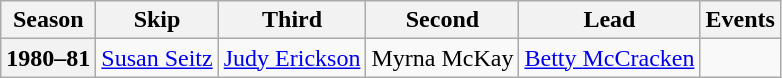<table class="wikitable">
<tr>
<th scope="col">Season</th>
<th scope="col">Skip</th>
<th scope="col">Third</th>
<th scope="col">Second</th>
<th scope="col">Lead</th>
<th scope="col">Events</th>
</tr>
<tr>
<th scope="row">1980–81</th>
<td><a href='#'>Susan Seitz</a></td>
<td><a href='#'>Judy Erickson</a></td>
<td>Myrna McKay</td>
<td><a href='#'>Betty McCracken</a></td>
<td> <br> </td>
</tr>
</table>
